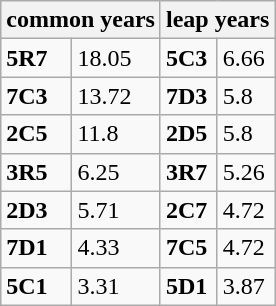<table class="wikitable">
<tr>
<th colspan="2">common years</th>
<th colspan="2">leap years</th>
</tr>
<tr>
<td><strong>5R7</strong></td>
<td>18.05</td>
<td><strong>5C3</strong></td>
<td>6.66</td>
</tr>
<tr>
<td><strong>7C3</strong></td>
<td>13.72</td>
<td><strong>7D3</strong></td>
<td>5.8</td>
</tr>
<tr>
<td><strong>2C5</strong></td>
<td>11.8</td>
<td><strong>2D5</strong></td>
<td>5.8</td>
</tr>
<tr>
<td><strong>3R5</strong></td>
<td>6.25</td>
<td><strong>3R7</strong></td>
<td>5.26</td>
</tr>
<tr>
<td><strong>2D3</strong></td>
<td>5.71</td>
<td><strong>2C7</strong></td>
<td>4.72</td>
</tr>
<tr>
<td><strong>7D1</strong></td>
<td>4.33</td>
<td><strong>7C5</strong></td>
<td>4.72</td>
</tr>
<tr>
<td><strong>5C1</strong></td>
<td>3.31</td>
<td><strong>5D1</strong></td>
<td>3.87</td>
</tr>
</table>
